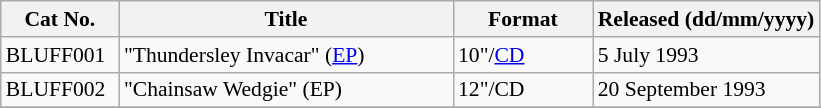<table class="wikitable" style="font-size:90%;">
<tr align="center">
<th style="width:5em;">Cat No.</th>
<th style="width:15em;">Title</th>
<th style="width:6em;">Format</th>
<th>Released (dd/mm/yyyy)</th>
</tr>
<tr>
<td>BLUFF001</td>
<td>"Thundersley Invacar" (<a href='#'>EP</a>)</td>
<td>10"/<a href='#'>CD</a></td>
<td>5 July 1993</td>
</tr>
<tr>
<td>BLUFF002</td>
<td>"Chainsaw Wedgie" (EP)</td>
<td>12"/CD</td>
<td>20 September 1993</td>
</tr>
<tr>
</tr>
</table>
